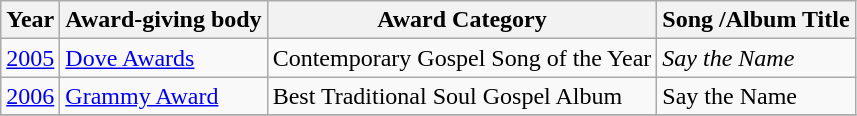<table class="wikitable">
<tr>
<th>Year</th>
<th>Award-giving body</th>
<th>Award Category</th>
<th>Song /Album Title</th>
</tr>
<tr>
<td><a href='#'>2005</a></td>
<td><a href='#'>Dove Awards</a></td>
<td>Contemporary Gospel Song of the Year</td>
<td><em>Say the Name</em></td>
</tr>
<tr>
<td><a href='#'>2006</a></td>
<td><a href='#'>Grammy Award</a></td>
<td>Best Traditional Soul Gospel Album</td>
<td>Say the Name</td>
</tr>
<tr>
</tr>
</table>
